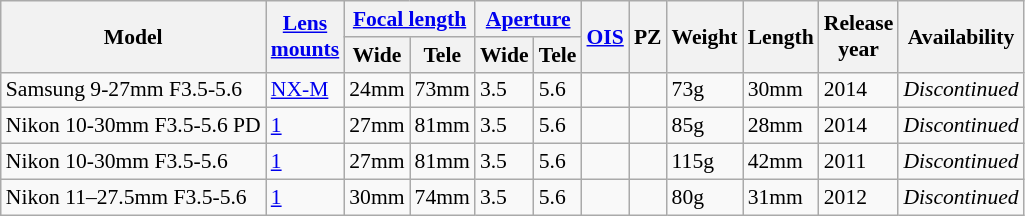<table class="wikitable sortable col3right col4right col5right col6right col9right col10right" style="font-size:90%;white-space:nowrap">
<tr>
<th rowspan=2>Model</th>
<th rowspan=2 class=unsortable><a href='#'>Lens<br>mounts</a></th>
<th colspan=2><a href='#'>Focal length</a></th>
<th colspan=2><a href='#'>Aperture</a></th>
<th rowspan=2><a href='#'>OIS</a></th>
<th rowspan=2>PZ</th>
<th rowspan=2>Weight</th>
<th rowspan=2>Length</th>
<th rowspan=2>Release<br>year</th>
<th rowspan=2 class=unsortable>Availability</th>
</tr>
<tr>
<th>Wide</th>
<th>Tele</th>
<th>Wide</th>
<th>Tele</th>
</tr>
<tr>
<td>Samsung 9-27mm F3.5-5.6</td>
<td><a href='#'>NX-M</a></td>
<td>24mm</td>
<td>73mm</td>
<td>3.5</td>
<td>5.6</td>
<td></td>
<td></td>
<td>73g</td>
<td>30mm</td>
<td>2014</td>
<td><em>Discontinued</em></td>
</tr>
<tr>
<td>Nikon 10-30mm F3.5-5.6 PD</td>
<td><a href='#'>1</a></td>
<td>27mm</td>
<td>81mm</td>
<td>3.5</td>
<td>5.6</td>
<td></td>
<td></td>
<td>85g</td>
<td>28mm</td>
<td>2014</td>
<td><em>Discontinued</em></td>
</tr>
<tr>
<td>Nikon 10-30mm F3.5-5.6</td>
<td><a href='#'>1</a></td>
<td>27mm</td>
<td>81mm</td>
<td>3.5</td>
<td>5.6</td>
<td></td>
<td></td>
<td>115g</td>
<td>42mm</td>
<td>2011</td>
<td><em>Discontinued</em></td>
</tr>
<tr>
<td>Nikon 11–27.5mm F3.5-5.6</td>
<td><a href='#'>1</a></td>
<td>30mm</td>
<td>74mm</td>
<td>3.5</td>
<td>5.6</td>
<td></td>
<td></td>
<td>80g</td>
<td>31mm</td>
<td>2012</td>
<td><em>Discontinued</em></td>
</tr>
</table>
